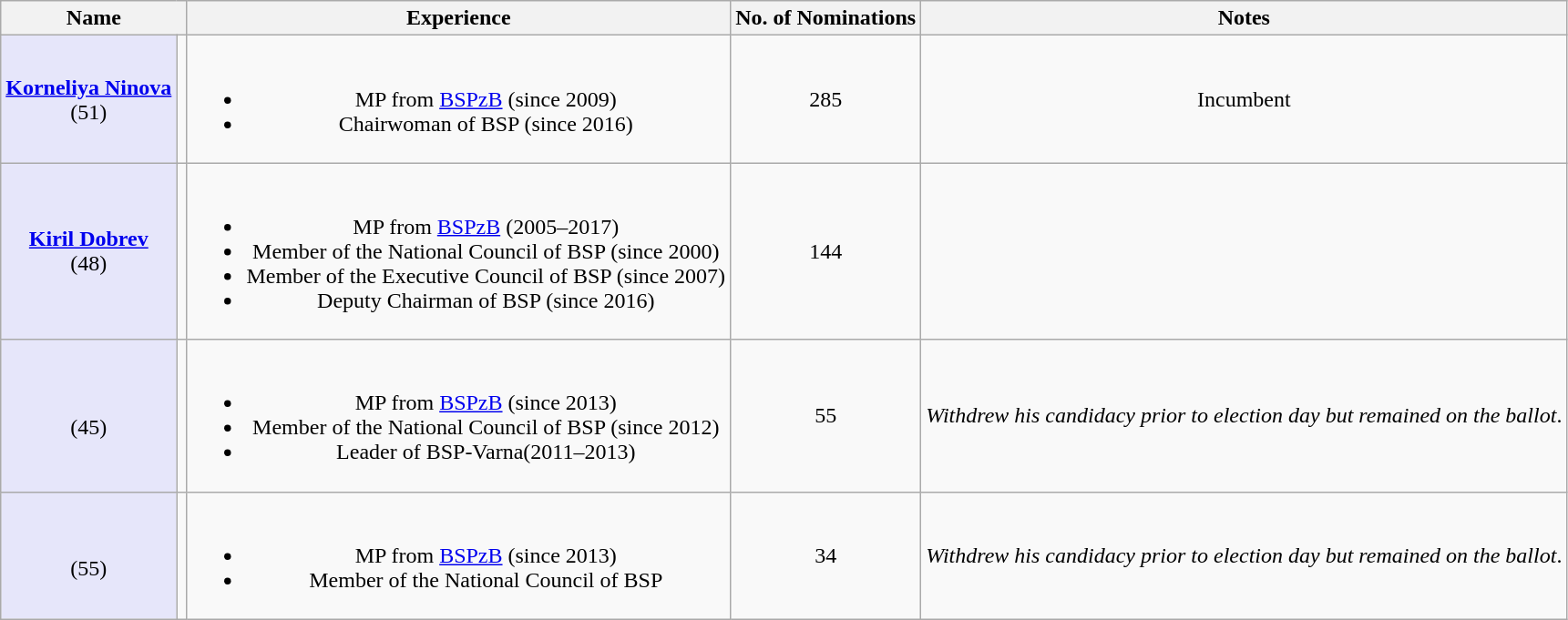<table class=wikitable style=text-align:center>
<tr>
<th colspan="2">Name</th>
<th>Experience</th>
<th>No. of Nominations</th>
<th>Notes</th>
</tr>
<tr>
<td style="background:lavender;"><strong><a href='#'>Korneliya Ninova</a></strong><br>(51)</td>
<td></td>
<td><br><ul><li>MP from <a href='#'>BSPzB</a> (since 2009)</li><li>Chairwoman of BSP (since 2016)</li></ul></td>
<td>285</td>
<td>Incumbent</td>
</tr>
<tr>
<td style="background:lavender;"><strong><a href='#'>Kiril Dobrev</a></strong><br>(48)</td>
<td></td>
<td><br><ul><li>MP from <a href='#'>BSPzB</a> (2005–2017)</li><li>Member of the National Council of BSP (since 2000)</li><li>Member of the Executive Council of BSP (since 2007)</li><li>Deputy Chairman of BSP (since 2016)</li></ul></td>
<td>144</td>
</tr>
<tr>
<td style="background:lavender;"><strong></strong><br>(45)</td>
<td></td>
<td><br><ul><li>MP from <a href='#'>BSPzB</a> (since 2013)</li><li>Member of the National Council of BSP (since 2012)</li><li>Leader of BSP-Varna(2011–2013)</li></ul></td>
<td>55</td>
<td><em>Withdrew his candidacy prior to election day but remained on the ballot</em>.</td>
</tr>
<tr>
<td style="background:lavender;"><strong></strong><br>(55)</td>
<td></td>
<td><br><ul><li>MP from <a href='#'>BSPzB</a> (since 2013)</li><li>Member of the National Council of BSP</li></ul></td>
<td>34</td>
<td><em>Withdrew his candidacy prior to election day but remained on the ballot</em>.</td>
</tr>
</table>
